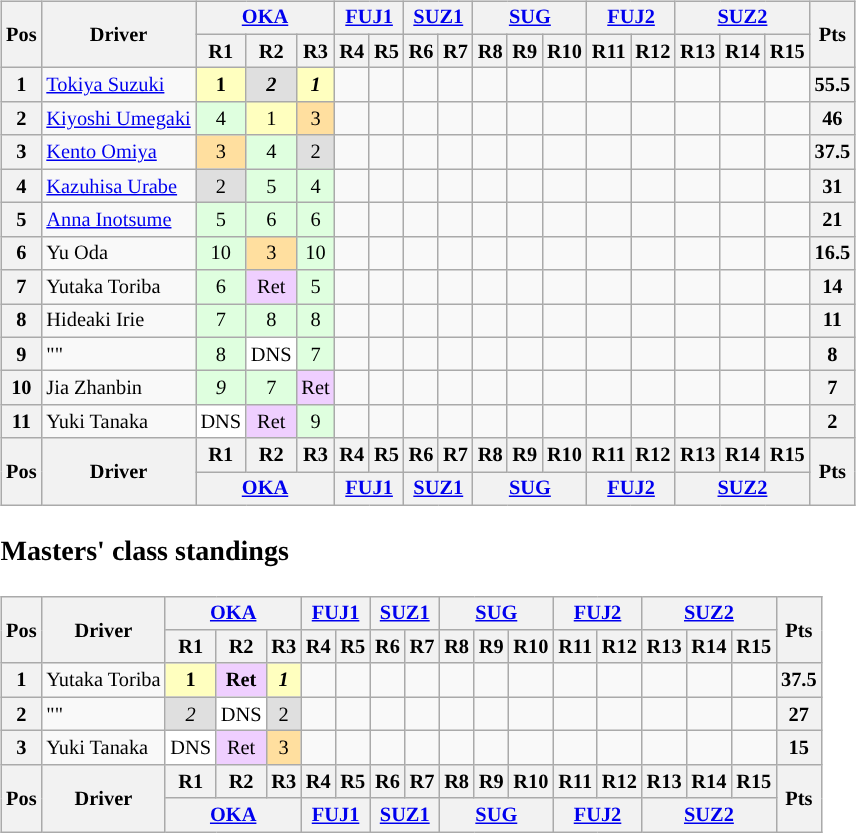<table>
<tr>
<td style="vertical-align:top;"><br><table class="wikitable" style="font-size:85%; text-align:center">
<tr>
<th rowspan="2" valign="middle">Pos</th>
<th rowspan="2" valign="middle">Driver</th>
<th colspan="3"><a href='#'>OKA</a></th>
<th colspan="2"><a href='#'>FUJ1</a></th>
<th colspan="2"><a href='#'>SUZ1</a></th>
<th colspan="3"><a href='#'>SUG</a></th>
<th colspan="2"><a href='#'>FUJ2</a></th>
<th colspan="3"><a href='#'>SUZ2</a></th>
<th rowspan="2" valign="middle">Pts</th>
</tr>
<tr>
<th>R1</th>
<th>R2</th>
<th>R3</th>
<th>R4</th>
<th>R5</th>
<th>R6</th>
<th>R7</th>
<th>R8</th>
<th>R9</th>
<th>R10</th>
<th>R11</th>
<th>R12</th>
<th>R13</th>
<th>R14</th>
<th>R15</th>
</tr>
<tr>
<th>1</th>
<td align="left"> <a href='#'>Tokiya Suzuki</a></td>
<td style="background:#FFFFBF;"><strong>1</strong></td>
<td style="background:#DFDFDF;"><strong><em>2</em></strong></td>
<td style="background:#FFFFBF;"><strong><em>1</em></strong></td>
<td></td>
<td></td>
<td></td>
<td></td>
<td></td>
<td></td>
<td></td>
<td></td>
<td></td>
<td></td>
<td></td>
<td></td>
<th>55.5</th>
</tr>
<tr>
<th>2</th>
<td align="left" nowrap> <a href='#'>Kiyoshi Umegaki</a></td>
<td style="background:#DFFFDF;">4</td>
<td style="background:#FFFFBF;">1</td>
<td style="background:#FFDF9F;">3</td>
<td></td>
<td></td>
<td></td>
<td></td>
<td></td>
<td></td>
<td></td>
<td></td>
<td></td>
<td></td>
<td></td>
<td></td>
<th>46</th>
</tr>
<tr>
<th>3</th>
<td align="left"> <a href='#'>Kento Omiya</a></td>
<td style="background:#FFDF9F;">3</td>
<td style="background:#DFFFDF;">4</td>
<td style="background:#DFDFDF;">2</td>
<td></td>
<td></td>
<td></td>
<td></td>
<td></td>
<td></td>
<td></td>
<td></td>
<td></td>
<td></td>
<td></td>
<td></td>
<th>37.5</th>
</tr>
<tr>
<th>4</th>
<td align="left"> <a href='#'>Kazuhisa Urabe</a></td>
<td style="background:#DFDFDF;">2</td>
<td style="background:#DFFFDF;">5</td>
<td style="background:#DFFFDF;">4</td>
<td></td>
<td></td>
<td></td>
<td></td>
<td></td>
<td></td>
<td></td>
<td></td>
<td></td>
<td></td>
<td></td>
<td></td>
<th>31</th>
</tr>
<tr>
<th>5</th>
<td align="left"> <a href='#'>Anna Inotsume</a></td>
<td style="background:#DFFFDF;">5</td>
<td style="background:#DFFFDF;">6</td>
<td style="background:#DFFFDF;">6</td>
<td></td>
<td></td>
<td></td>
<td></td>
<td></td>
<td></td>
<td></td>
<td></td>
<td></td>
<td></td>
<td></td>
<td></td>
<th>21</th>
</tr>
<tr>
<th>6</th>
<td align="left"> Yu Oda</td>
<td style="background:#DFFFDF;">10</td>
<td style="background:#FFDF9F;">3</td>
<td style="background:#DFFFDF;">10</td>
<td></td>
<td></td>
<td></td>
<td></td>
<td></td>
<td></td>
<td></td>
<td></td>
<td></td>
<td></td>
<td></td>
<td></td>
<th>16.5</th>
</tr>
<tr>
<th>7</th>
<td align="left"> Yutaka Toriba</td>
<td style="background:#DFFFDF;">6</td>
<td style="background:#EFCFFF;">Ret</td>
<td style="background:#DFFFDF;">5</td>
<td></td>
<td></td>
<td></td>
<td></td>
<td></td>
<td></td>
<td></td>
<td></td>
<td></td>
<td></td>
<td></td>
<td></td>
<th>14</th>
</tr>
<tr>
<th>8</th>
<td align="left"> Hideaki Irie</td>
<td style="background:#DFFFDF;">7</td>
<td style="background:#DFFFDF;">8</td>
<td style="background:#DFFFDF;">8</td>
<td></td>
<td></td>
<td></td>
<td></td>
<td></td>
<td></td>
<td></td>
<td></td>
<td></td>
<td></td>
<td></td>
<td></td>
<th>11</th>
</tr>
<tr>
<th>9</th>
<td align="left"> ""</td>
<td style="background:#DFFFDF;">8</td>
<td style="background:#FFFFFF;">DNS</td>
<td style="background:#DFFFDF;">7</td>
<td></td>
<td></td>
<td></td>
<td></td>
<td></td>
<td></td>
<td></td>
<td></td>
<td></td>
<td></td>
<td></td>
<td></td>
<th>8</th>
</tr>
<tr>
<th>10</th>
<td align="left"> Jia Zhanbin</td>
<td style="background:#DFFFDF;"><em>9</em></td>
<td style="background:#DFFFDF;">7</td>
<td style="background:#EFCFFF;">Ret</td>
<td></td>
<td></td>
<td></td>
<td></td>
<td></td>
<td></td>
<td></td>
<td></td>
<td></td>
<td></td>
<td></td>
<td></td>
<th>7</th>
</tr>
<tr>
<th>11</th>
<td align="left"> Yuki Tanaka</td>
<td style="background:#FFFFFF;">DNS</td>
<td style="background:#EFCFFF;">Ret</td>
<td style="background:#DFFFDF;">9</td>
<td></td>
<td></td>
<td></td>
<td></td>
<td></td>
<td></td>
<td></td>
<td></td>
<td></td>
<td></td>
<td></td>
<td></td>
<th>2</th>
</tr>
<tr>
<th rowspan="2">Pos</th>
<th rowspan="2">Driver</th>
<th>R1</th>
<th>R2</th>
<th>R3</th>
<th>R4</th>
<th>R5</th>
<th>R6</th>
<th>R7</th>
<th>R8</th>
<th>R9</th>
<th>R10</th>
<th>R11</th>
<th>R12</th>
<th>R13</th>
<th>R14</th>
<th>R15</th>
<th rowspan="2">Pts</th>
</tr>
<tr>
<th colspan="3"><a href='#'>OKA</a></th>
<th colspan="2"><a href='#'>FUJ1</a></th>
<th colspan="2"><a href='#'>SUZ1</a></th>
<th colspan="3"><a href='#'>SUG</a></th>
<th colspan="2"><a href='#'>FUJ2</a></th>
<th colspan="3"><a href='#'>SUZ2</a></th>
</tr>
</table>
<h3>Masters' class standings</h3><table class="wikitable" style="font-size:85%; text-align:center">
<tr>
<th rowspan="2" valign="middle">Pos</th>
<th rowspan="2" valign="middle">Driver</th>
<th colspan="3"><a href='#'>OKA</a></th>
<th colspan="2"><a href='#'>FUJ1</a></th>
<th colspan="2"><a href='#'>SUZ1</a></th>
<th colspan="3"><a href='#'>SUG</a></th>
<th colspan="2"><a href='#'>FUJ2</a></th>
<th colspan="3"><a href='#'>SUZ2</a></th>
<th rowspan="2" valign="middle">Pts</th>
</tr>
<tr>
<th>R1</th>
<th>R2</th>
<th>R3</th>
<th>R4</th>
<th>R5</th>
<th>R6</th>
<th>R7</th>
<th>R8</th>
<th>R9</th>
<th>R10</th>
<th>R11</th>
<th>R12</th>
<th>R13</th>
<th>R14</th>
<th>R15</th>
</tr>
<tr>
<th>1</th>
<td align="left"> Yutaka Toriba</td>
<td style="background:#FFFFBF;"><strong>1</strong></td>
<td style="background:#EFCFFF;"><strong>Ret</strong></td>
<td style="background:#FFFFBF;"><strong><em>1</em></strong></td>
<td></td>
<td></td>
<td></td>
<td></td>
<td></td>
<td></td>
<td></td>
<td></td>
<td></td>
<td></td>
<td></td>
<td></td>
<th>37.5</th>
</tr>
<tr>
<th>2</th>
<td align="left"> ""</td>
<td style="background:#DFDFDF;"><em>2</em></td>
<td style="background:#FFFFFF;">DNS</td>
<td style="background:#DFDFDF;">2</td>
<td></td>
<td></td>
<td></td>
<td></td>
<td></td>
<td></td>
<td></td>
<td></td>
<td></td>
<td></td>
<td></td>
<td></td>
<th>27</th>
</tr>
<tr>
<th>3</th>
<td align="left"> Yuki Tanaka</td>
<td style="background:#FFFFFF;">DNS</td>
<td style="background:#EFCFFF;">Ret</td>
<td style="background:#FFDF9F;">3</td>
<td></td>
<td></td>
<td></td>
<td></td>
<td></td>
<td></td>
<td></td>
<td></td>
<td></td>
<td></td>
<td></td>
<td></td>
<th>15</th>
</tr>
<tr>
<th rowspan="2">Pos</th>
<th rowspan="2">Driver</th>
<th>R1</th>
<th>R2</th>
<th>R3</th>
<th>R4</th>
<th>R5</th>
<th>R6</th>
<th>R7</th>
<th>R8</th>
<th>R9</th>
<th>R10</th>
<th>R11</th>
<th>R12</th>
<th>R13</th>
<th>R14</th>
<th>R15</th>
<th rowspan="2">Pts</th>
</tr>
<tr>
<th colspan="3"><a href='#'>OKA</a></th>
<th colspan="2"><a href='#'>FUJ1</a></th>
<th colspan="2"><a href='#'>SUZ1</a></th>
<th colspan="3"><a href='#'>SUG</a></th>
<th colspan="2"><a href='#'>FUJ2</a></th>
<th colspan="3"><a href='#'>SUZ2</a></th>
</tr>
</table>
</td>
<td style="vertical-align:top;"></td>
</tr>
</table>
